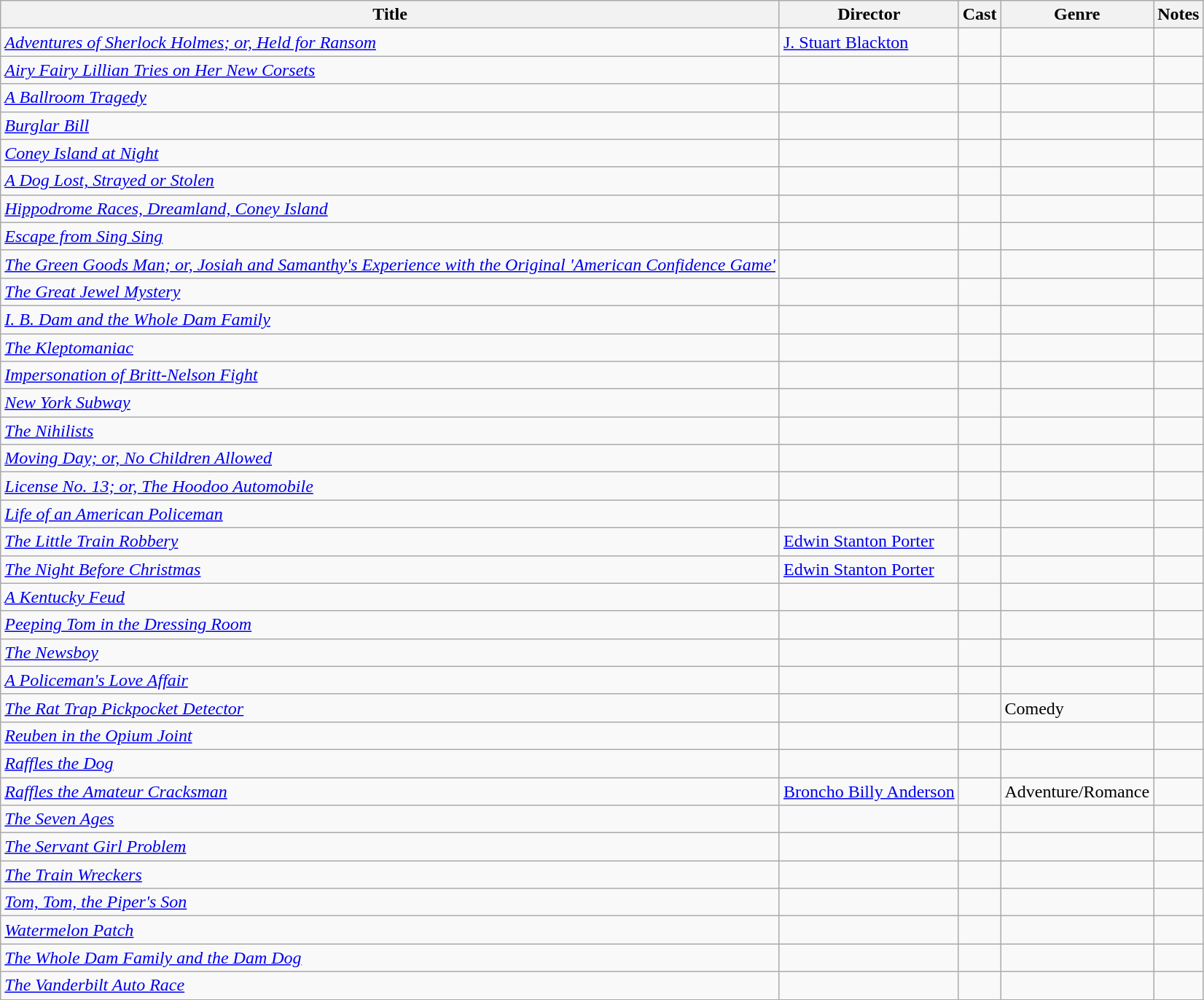<table class="wikitable">
<tr>
<th>Title</th>
<th>Director</th>
<th>Cast</th>
<th>Genre</th>
<th>Notes</th>
</tr>
<tr>
<td><em><a href='#'>Adventures of Sherlock Holmes; or, Held for Ransom</a></em></td>
<td><a href='#'>J. Stuart Blackton</a></td>
<td></td>
<td></td>
<td></td>
</tr>
<tr>
<td><em><a href='#'>Airy Fairy Lillian Tries on Her New Corsets</a></em></td>
<td></td>
<td></td>
<td></td>
<td></td>
</tr>
<tr>
<td><em><a href='#'>A Ballroom Tragedy</a></em></td>
<td></td>
<td></td>
<td></td>
<td></td>
</tr>
<tr>
<td><em><a href='#'>Burglar Bill</a></em></td>
<td></td>
<td></td>
<td></td>
<td></td>
</tr>
<tr>
<td><em><a href='#'>Coney Island at Night</a></em></td>
<td></td>
<td></td>
<td></td>
<td></td>
</tr>
<tr>
<td><em><a href='#'>A Dog Lost, Strayed or Stolen</a></em></td>
<td></td>
<td></td>
<td></td>
<td></td>
</tr>
<tr>
<td><em><a href='#'>Hippodrome Races, Dreamland, Coney Island</a></em></td>
<td></td>
<td></td>
<td></td>
<td></td>
</tr>
<tr>
<td><em><a href='#'>Escape from Sing Sing</a></em></td>
<td></td>
<td></td>
<td></td>
<td></td>
</tr>
<tr>
<td><em><a href='#'>The Green Goods Man; or, Josiah and Samanthy's Experience with the Original 'American Confidence Game'</a></em></td>
<td></td>
<td></td>
<td></td>
<td></td>
</tr>
<tr>
<td><em><a href='#'>The Great Jewel Mystery</a></em></td>
<td></td>
<td></td>
<td></td>
<td></td>
</tr>
<tr>
<td><em><a href='#'>I. B. Dam and the Whole Dam Family</a></em></td>
<td></td>
<td></td>
<td></td>
<td></td>
</tr>
<tr>
<td><em><a href='#'>The Kleptomaniac</a></em></td>
<td></td>
<td></td>
<td></td>
<td></td>
</tr>
<tr>
<td><em><a href='#'>Impersonation of Britt-Nelson Fight</a></em></td>
<td></td>
<td></td>
<td></td>
<td></td>
</tr>
<tr>
<td><em><a href='#'>New York Subway</a></em></td>
<td></td>
<td></td>
<td></td>
<td></td>
</tr>
<tr>
<td><em><a href='#'>The Nihilists</a></em></td>
<td></td>
<td></td>
<td></td>
<td></td>
</tr>
<tr>
<td><em><a href='#'>Moving Day; or, No Children Allowed</a></em></td>
<td></td>
<td></td>
<td></td>
<td></td>
</tr>
<tr>
<td><em><a href='#'>License No. 13; or, The Hoodoo Automobile</a></em></td>
<td></td>
<td></td>
<td></td>
<td></td>
</tr>
<tr>
<td><em><a href='#'>Life of an American Policeman</a></em></td>
<td></td>
<td></td>
<td></td>
<td></td>
</tr>
<tr>
<td><em><a href='#'>The Little Train Robbery</a></em></td>
<td><a href='#'>Edwin Stanton Porter</a></td>
<td></td>
<td></td>
<td></td>
</tr>
<tr>
<td><em><a href='#'>The Night Before Christmas</a></em></td>
<td><a href='#'>Edwin Stanton Porter</a></td>
<td></td>
<td></td>
<td></td>
</tr>
<tr>
<td><em><a href='#'>A Kentucky Feud</a></em></td>
<td></td>
<td></td>
<td></td>
<td></td>
</tr>
<tr>
<td><em><a href='#'>Peeping Tom in the Dressing Room</a></em></td>
<td></td>
<td></td>
<td></td>
<td></td>
</tr>
<tr>
<td><em><a href='#'>The Newsboy</a></em></td>
<td></td>
<td></td>
<td></td>
<td></td>
</tr>
<tr>
<td><em><a href='#'>A Policeman's Love Affair</a></em></td>
<td></td>
<td></td>
<td></td>
<td></td>
</tr>
<tr>
<td><em><a href='#'>The Rat Trap Pickpocket Detector</a></em></td>
<td></td>
<td></td>
<td>Comedy</td>
<td></td>
</tr>
<tr>
<td><em><a href='#'>Reuben in the Opium Joint</a></em></td>
<td></td>
<td></td>
<td></td>
<td></td>
</tr>
<tr>
<td><em><a href='#'>Raffles the Dog</a></em></td>
<td></td>
<td></td>
<td></td>
<td></td>
</tr>
<tr>
<td><em><a href='#'>Raffles the Amateur Cracksman</a></em></td>
<td><a href='#'>Broncho Billy Anderson</a></td>
<td></td>
<td>Adventure/Romance</td>
<td></td>
</tr>
<tr>
<td><em><a href='#'>The Seven Ages</a></em></td>
<td></td>
<td></td>
<td></td>
<td></td>
</tr>
<tr>
<td><em><a href='#'>The Servant Girl Problem</a></em></td>
<td></td>
<td></td>
<td></td>
<td></td>
</tr>
<tr>
<td><em><a href='#'>The Train Wreckers</a></em></td>
<td></td>
<td></td>
<td></td>
<td></td>
</tr>
<tr>
<td><em><a href='#'>Tom, Tom, the Piper's Son</a></em></td>
<td></td>
<td></td>
<td></td>
<td></td>
</tr>
<tr>
<td><em><a href='#'>Watermelon Patch</a></em></td>
<td></td>
<td></td>
<td></td>
<td></td>
</tr>
<tr>
<td><em><a href='#'>The Whole Dam Family and the Dam Dog</a></em></td>
<td></td>
<td></td>
<td></td>
<td></td>
</tr>
<tr>
<td><em><a href='#'>The Vanderbilt Auto Race</a></em></td>
<td></td>
<td></td>
<td></td>
<td></td>
</tr>
</table>
